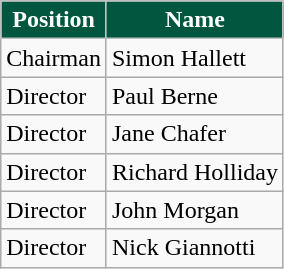<table class="wikitable">
<tr>
<th style="background-color:#00563F; color:white; border:1px solid silver;" scope="col">Position</th>
<th style="background-color:#00563F; color:white; border:1px solid silver;" scope="col">Name</th>
</tr>
<tr>
<td>Chairman</td>
<td> Simon Hallett</td>
</tr>
<tr>
<td>Director</td>
<td> Paul Berne</td>
</tr>
<tr>
<td>Director</td>
<td> Jane Chafer</td>
</tr>
<tr>
<td>Director</td>
<td> Richard Holliday</td>
</tr>
<tr>
<td>Director</td>
<td> John Morgan</td>
</tr>
<tr>
<td>Director</td>
<td> Nick Giannotti</td>
</tr>
</table>
